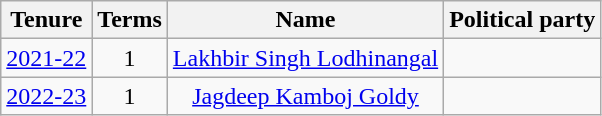<table class="wikitable sortable">
<tr>
<th>Tenure</th>
<th>Terms</th>
<th>Name</th>
<th colspan="2">Political party</th>
</tr>
<tr align="center">
<td><a href='#'>2021-22</a></td>
<td>1</td>
<td><a href='#'>Lakhbir Singh Lodhinangal</a></td>
<td></td>
</tr>
<tr align="center">
<td><a href='#'>2022-23</a></td>
<td>1</td>
<td><a href='#'>Jagdeep Kamboj Goldy</a></td>
<td></td>
</tr>
</table>
